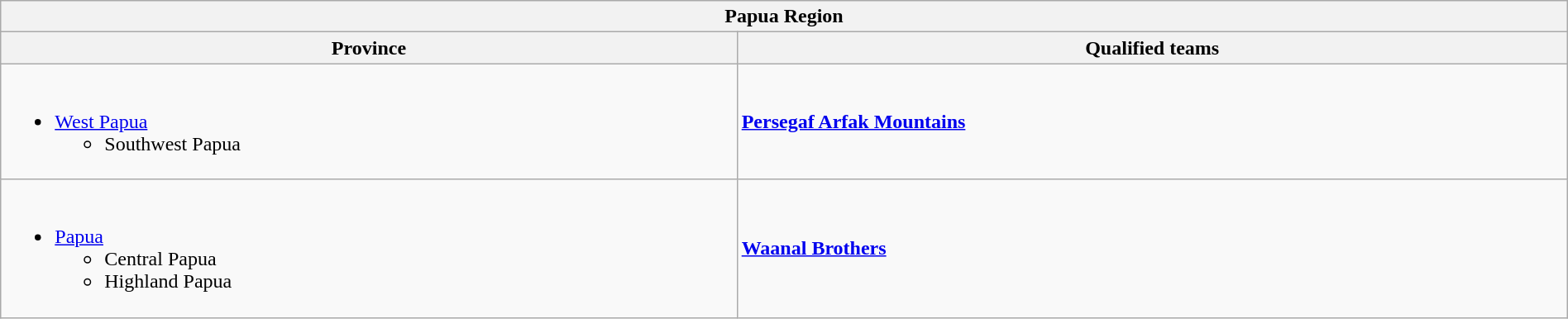<table class="wikitable sortable" style="width:100%;">
<tr>
<th colspan="2"><strong>Papua Region</strong></th>
</tr>
<tr>
<th style="width:47%;">Province</th>
<th style="width:53%;">Qualified teams</th>
</tr>
<tr>
<td><br><ul><li> <a href='#'>West Papua</a><ul><li> Southwest Papua</li></ul></li></ul></td>
<td><strong><a href='#'>Persegaf Arfak Mountains</a></strong></td>
</tr>
<tr>
<td><br><ul><li> <a href='#'>Papua</a><ul><li> Central Papua</li><li> Highland Papua</li></ul></li></ul></td>
<td><strong><a href='#'>Waanal Brothers</a></strong></td>
</tr>
</table>
